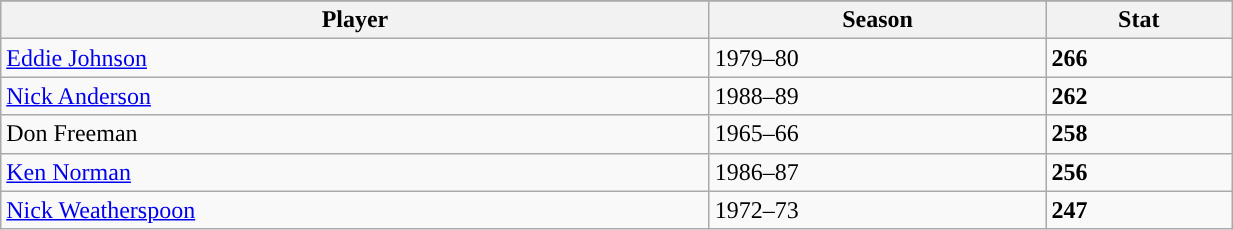<table class="wikitable sortable" style="text-align: left; width: 65%">
<tr>
</tr>
<tr>
<th>Player</th>
<th>Season</th>
<th>Stat</th>
</tr>
<tr>
<td><a href='#'>Eddie Johnson</a></td>
<td>1979–80</td>
<td><strong>266</strong></td>
</tr>
<tr>
<td><a href='#'>Nick Anderson</a></td>
<td>1988–89</td>
<td><strong>262</strong></td>
</tr>
<tr>
<td>Don Freeman</td>
<td>1965–66</td>
<td><strong>258</strong></td>
</tr>
<tr>
<td><a href='#'>Ken Norman</a></td>
<td>1986–87</td>
<td><strong>256</strong></td>
</tr>
<tr>
<td><a href='#'>Nick Weatherspoon</a></td>
<td>1972–73</td>
<td><strong>247</strong></td>
</tr>
</table>
